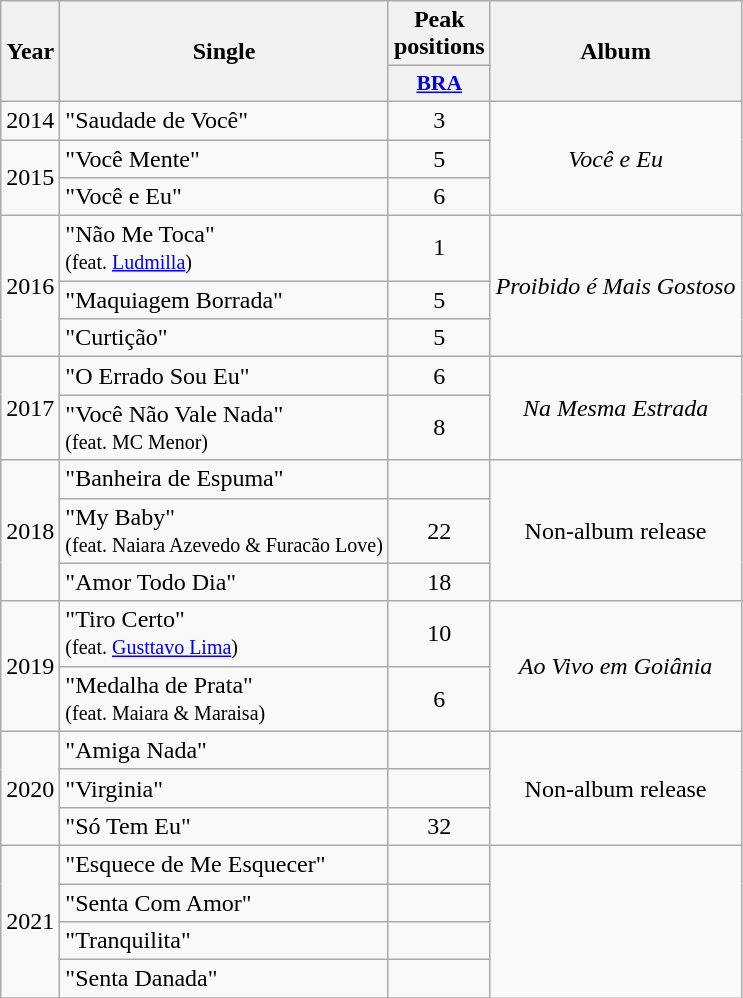<table class="wikitable plainrowheaders" style="text-align:center;">
<tr>
<th rowspan="2">Year</th>
<th rowspan="2">Single</th>
<th colspan="1">Peak positions</th>
<th rowspan="2">Album</th>
</tr>
<tr>
<th scope="col" style="width:3em;font-size:90%;"><a href='#'>BRA</a><br></th>
</tr>
<tr>
<td style="text-align:center;" rowspan="1">2014</td>
<td style="text-align:left;">"Saudade de Você"</td>
<td style="text-align:center;">3</td>
<td style="text-align:center;" rowspan=3><em>Você e Eu</em></td>
</tr>
<tr>
<td style="text-align:center;" rowspan="2">2015</td>
<td style="text-align:left;">"Você Mente"</td>
<td style="text-align:center;">5</td>
</tr>
<tr>
<td style="text-align:left;">"Você e Eu"</td>
<td style="text-align:center;">6</td>
</tr>
<tr>
<td style="text-align:center;" rowspan="3">2016</td>
<td style="text-align:left;">"Não Me Toca"<br><small>(feat. <a href='#'>Ludmilla</a>)</small></td>
<td style="text-align:center;">1</td>
<td style="text-align:center;" rowspan=3><em>Proibido é Mais Gostoso</em></td>
</tr>
<tr>
<td style="text-align:left;">"Maquiagem Borrada"</td>
<td style="text-align:center;">5</td>
</tr>
<tr>
<td style="text-align:left;">"Curtição"</td>
<td style="text-align:center;">5</td>
</tr>
<tr>
<td style="text-align:center;" rowspan="2">2017</td>
<td style="text-align:left;">"O Errado Sou Eu"</td>
<td style="text-align:center;">6</td>
<td style="text-align:center;" rowspan=2><em>Na Mesma Estrada</em></td>
</tr>
<tr>
<td style="text-align:left;">"Você Não Vale Nada"<br><small>(feat. MC Menor)</small></td>
<td style="text-align:center;">8</td>
</tr>
<tr>
<td style="text-align:center;" rowspan="3">2018</td>
<td style="text-align:left;">"Banheira de Espuma"</td>
<td style="text-align:center;"></td>
<td style="text-align:center;" rowspan=3>Non-album release</td>
</tr>
<tr>
<td style="text-align:left;">"My Baby"<br><small>(feat. Naiara Azevedo & Furacão Love)</small></td>
<td style="text-align:center;">22</td>
</tr>
<tr>
<td style="text-align:left;">"Amor Todo Dia"</td>
<td style="text-align:center;">18</td>
</tr>
<tr>
<td style="text-align:center;" rowspan="2">2019</td>
<td style="text-align:left;">"Tiro Certo"<br><small>(feat. <a href='#'>Gusttavo Lima</a>)</small></td>
<td style="text-align:center;">10</td>
<td style="text-align:center;" rowspan=2><em>Ao Vivo em Goiânia</em></td>
</tr>
<tr>
<td style="text-align:left;">"Medalha de Prata"<br><small>(feat. Maiara & Maraisa)</small></td>
<td style="text-align:center;">6</td>
</tr>
<tr>
<td style="text-align:center;" rowspan=3>2020</td>
<td style="text-align:left;">"Amiga Nada"</td>
<td style="text-align:center;"></td>
<td style="text-align:center;" rowspan=3>Non-album release</td>
</tr>
<tr>
<td style="text-align:left;">"Virginia"</td>
<td style="text-align:center;"></td>
</tr>
<tr>
<td style="text-align:left;">"Só Tem Eu"</td>
<td style="text-align:center;">32</td>
</tr>
<tr>
<td style="text-align:center;" rowspan="4">2021</td>
<td style="text-align:left;">"Esquece de Me Esquecer"</td>
<td style="text-align:center;"></td>
</tr>
<tr>
<td style="text-align:left;">"Senta Com Amor"</td>
<td style="text-align:center;"></td>
</tr>
<tr>
<td style="text-align:left;">"Tranquilita"</td>
<td style="text-align:center;"></td>
</tr>
<tr>
<td style="text-align:left;">"Senta Danada"</td>
<td style="text-align:center;"></td>
</tr>
<tr>
</tr>
</table>
